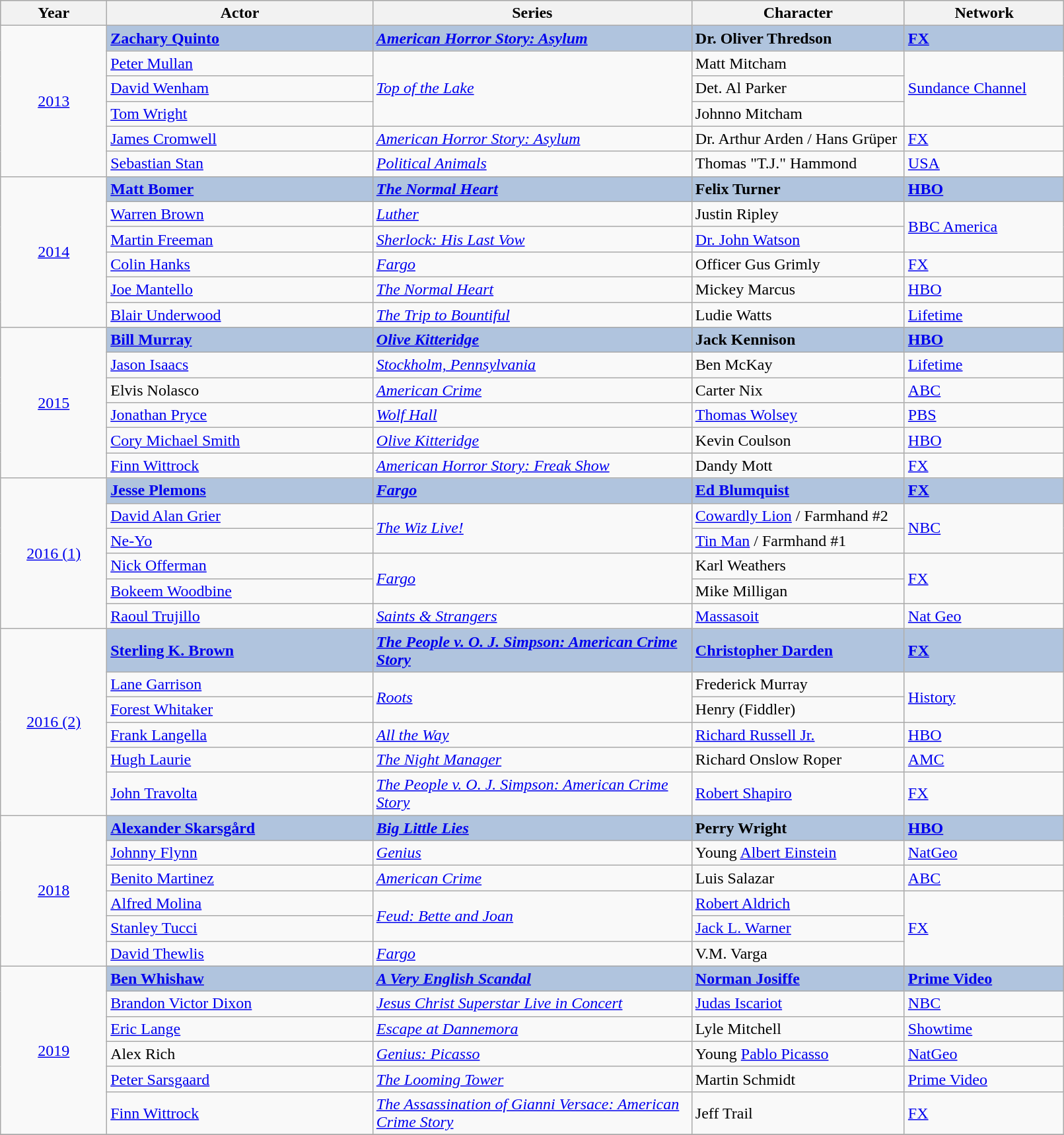<table class="wikitable" style="width:85%">
<tr style="background:#bebebe;">
<th style="width:10%;">Year</th>
<th style="wodth:25%;">Actor</th>
<th style="width:30%;">Series</th>
<th style="width:20%;">Character</th>
<th style="width:15%;">Network</th>
</tr>
<tr>
<td rowspan="6" style="text-align:center;"><a href='#'>2013</a><br></td>
<td style="background:#B0C4DE;"><strong><a href='#'>Zachary Quinto</a></strong></td>
<td style="background:#B0C4DE;"><strong><em><a href='#'>American Horror Story: Asylum</a></em></strong></td>
<td style="background:#B0C4DE;"><strong>Dr. Oliver Thredson</strong></td>
<td style="background:#B0C4DE;"><strong><a href='#'>FX</a></strong></td>
</tr>
<tr>
<td><a href='#'>Peter Mullan</a></td>
<td rowspan="3"><em><a href='#'>Top of the Lake</a></em></td>
<td>Matt Mitcham</td>
<td rowspan="3"><a href='#'>Sundance Channel</a></td>
</tr>
<tr>
<td><a href='#'>David Wenham</a></td>
<td>Det. Al Parker</td>
</tr>
<tr>
<td><a href='#'>Tom Wright</a></td>
<td>Johnno Mitcham</td>
</tr>
<tr>
<td><a href='#'>James Cromwell</a></td>
<td><em><a href='#'>American Horror Story: Asylum</a></em></td>
<td>Dr. Arthur Arden / Hans Grüper</td>
<td><a href='#'>FX</a></td>
</tr>
<tr>
<td><a href='#'>Sebastian Stan</a></td>
<td><em><a href='#'>Political Animals</a></em></td>
<td>Thomas "T.J." Hammond</td>
<td><a href='#'>USA</a></td>
</tr>
<tr>
<td rowspan="6" style="text-align:center;"><a href='#'>2014</a><br></td>
<td style="background:#B0C4DE;"><strong><a href='#'>Matt Bomer</a></strong></td>
<td style="background:#B0C4DE;"><strong><em><a href='#'>The Normal Heart</a></em></strong></td>
<td style="background:#B0C4DE;"><strong>Felix Turner</strong></td>
<td style="background:#B0C4DE;"><strong><a href='#'>HBO</a></strong></td>
</tr>
<tr>
<td><a href='#'>Warren Brown</a></td>
<td><em><a href='#'>Luther</a></em></td>
<td>Justin Ripley</td>
<td rowspan=2><a href='#'>BBC America</a></td>
</tr>
<tr>
<td><a href='#'>Martin Freeman</a></td>
<td><em><a href='#'>Sherlock: His Last Vow</a></em></td>
<td><a href='#'>Dr. John Watson</a></td>
</tr>
<tr>
<td><a href='#'>Colin Hanks</a></td>
<td><em><a href='#'>Fargo</a></em></td>
<td>Officer Gus Grimly</td>
<td><a href='#'>FX</a></td>
</tr>
<tr>
<td><a href='#'>Joe Mantello</a></td>
<td><em><a href='#'>The Normal Heart</a></em></td>
<td>Mickey Marcus</td>
<td><a href='#'>HBO</a></td>
</tr>
<tr>
<td><a href='#'>Blair Underwood</a></td>
<td><em><a href='#'>The Trip to Bountiful</a></em></td>
<td>Ludie Watts</td>
<td><a href='#'>Lifetime</a></td>
</tr>
<tr>
<td rowspan="6" style="text-align:center;"><a href='#'>2015</a><br></td>
<td style="background:#B0C4DE;"><strong><a href='#'>Bill Murray</a></strong></td>
<td style="background:#B0C4DE;"><strong><em><a href='#'>Olive Kitteridge</a></em></strong></td>
<td style="background:#B0C4DE;"><strong>Jack Kennison</strong></td>
<td style="background:#B0C4DE;"><strong><a href='#'>HBO</a></strong></td>
</tr>
<tr>
<td><a href='#'>Jason Isaacs</a></td>
<td><em><a href='#'>Stockholm, Pennsylvania</a></em></td>
<td>Ben McKay</td>
<td><a href='#'>Lifetime</a></td>
</tr>
<tr>
<td>Elvis Nolasco</td>
<td><em><a href='#'>American Crime</a></em></td>
<td>Carter Nix</td>
<td><a href='#'>ABC</a></td>
</tr>
<tr>
<td><a href='#'>Jonathan Pryce</a></td>
<td><em><a href='#'>Wolf Hall</a></em></td>
<td><a href='#'>Thomas Wolsey</a></td>
<td><a href='#'>PBS</a></td>
</tr>
<tr>
<td><a href='#'>Cory Michael Smith</a></td>
<td><em><a href='#'>Olive Kitteridge</a></em></td>
<td>Kevin Coulson</td>
<td><a href='#'>HBO</a></td>
</tr>
<tr>
<td><a href='#'>Finn Wittrock</a></td>
<td><em><a href='#'>American Horror Story: Freak Show</a></em></td>
<td>Dandy Mott</td>
<td><a href='#'>FX</a></td>
</tr>
<tr>
<td rowspan="6" style="text-align:center;"><a href='#'>2016 (1)</a><br></td>
<td style="background:#B0C4DE;"><strong><a href='#'>Jesse Plemons</a></strong></td>
<td style="background:#B0C4DE;"><strong><em><a href='#'>Fargo</a></em></strong></td>
<td style="background:#B0C4DE;"><strong><a href='#'>Ed Blumquist</a></strong></td>
<td style="background:#B0C4DE;"><strong><a href='#'>FX</a></strong></td>
</tr>
<tr>
<td><a href='#'>David Alan Grier</a></td>
<td rowspan="2"><em><a href='#'>The Wiz Live!</a></em></td>
<td><a href='#'>Cowardly Lion</a> / Farmhand #2</td>
<td rowspan=2><a href='#'>NBC</a></td>
</tr>
<tr>
<td><a href='#'>Ne-Yo</a></td>
<td><a href='#'>Tin Man</a> / Farmhand #1</td>
</tr>
<tr>
<td><a href='#'>Nick Offerman</a></td>
<td rowspan="2"><em><a href='#'>Fargo</a></em></td>
<td>Karl Weathers</td>
<td rowspan="2"><a href='#'>FX</a></td>
</tr>
<tr>
<td><a href='#'>Bokeem Woodbine</a></td>
<td>Mike Milligan</td>
</tr>
<tr>
<td><a href='#'>Raoul Trujillo</a></td>
<td><em><a href='#'>Saints & Strangers</a></em></td>
<td><a href='#'>Massasoit</a></td>
<td><a href='#'>Nat Geo</a></td>
</tr>
<tr>
<td rowspan="6" style="text-align:center;"><a href='#'>2016 (2)</a><br></td>
<td style="background:#B0C4DE;"><strong><a href='#'>Sterling K. Brown</a></strong></td>
<td style="background:#B0C4DE;"><strong><em><a href='#'>The People v. O. J. Simpson: American Crime Story</a></em></strong></td>
<td style="background:#B0C4DE;"><strong><a href='#'>Christopher Darden</a></strong></td>
<td style="background:#B0C4DE;"><strong><a href='#'>FX</a></strong></td>
</tr>
<tr>
<td><a href='#'>Lane Garrison</a></td>
<td rowspan="2"><em><a href='#'>Roots</a></em></td>
<td>Frederick Murray</td>
<td rowspan="2"><a href='#'>History</a></td>
</tr>
<tr>
<td><a href='#'>Forest Whitaker</a></td>
<td>Henry (Fiddler)</td>
</tr>
<tr>
<td><a href='#'>Frank Langella</a></td>
<td><em><a href='#'>All the Way</a></em></td>
<td><a href='#'>Richard Russell Jr.</a></td>
<td><a href='#'>HBO</a></td>
</tr>
<tr>
<td><a href='#'>Hugh Laurie</a></td>
<td><em><a href='#'>The Night Manager</a></em></td>
<td>Richard Onslow Roper</td>
<td><a href='#'>AMC</a></td>
</tr>
<tr>
<td><a href='#'>John Travolta</a></td>
<td><em><a href='#'>The People v. O. J. Simpson: American Crime Story</a></em></td>
<td><a href='#'>Robert Shapiro</a></td>
<td><a href='#'>FX</a></td>
</tr>
<tr>
<td rowspan="6" style="text-align:center;"><a href='#'>2018</a><br></td>
<td style="background:#B0C4DE;"><strong><a href='#'>Alexander Skarsgård</a></strong></td>
<td style="background:#B0C4DE;"><strong><em><a href='#'>Big Little Lies</a></em></strong></td>
<td style="background:#B0C4DE;"><strong>Perry Wright</strong></td>
<td style="background:#B0C4DE;"><strong><a href='#'>HBO</a></strong></td>
</tr>
<tr>
<td><a href='#'>Johnny Flynn</a></td>
<td><em><a href='#'>Genius</a></em></td>
<td>Young <a href='#'>Albert Einstein</a></td>
<td><a href='#'>NatGeo</a></td>
</tr>
<tr>
<td><a href='#'>Benito Martinez</a></td>
<td><em><a href='#'>American Crime</a></em></td>
<td>Luis Salazar</td>
<td><a href='#'>ABC</a></td>
</tr>
<tr>
<td><a href='#'>Alfred Molina</a></td>
<td rowspan="2"><em><a href='#'>Feud: Bette and Joan</a></em></td>
<td><a href='#'>Robert Aldrich</a></td>
<td rowspan=3><a href='#'>FX</a></td>
</tr>
<tr>
<td><a href='#'>Stanley Tucci</a></td>
<td><a href='#'>Jack L. Warner</a></td>
</tr>
<tr>
<td><a href='#'>David Thewlis</a></td>
<td><em><a href='#'>Fargo</a></em></td>
<td>V.M. Varga</td>
</tr>
<tr>
<td rowspan="6" style="text-align:center;"><a href='#'>2019</a><br></td>
<td style="background:#B0C4DE;"><strong><a href='#'>Ben Whishaw</a></strong></td>
<td style="background:#B0C4DE;"><strong><em><a href='#'>A Very English Scandal</a></em></strong></td>
<td style="background:#B0C4DE;"><strong><a href='#'>Norman Josiffe</a></strong></td>
<td style="background:#B0C4DE;"><strong><a href='#'>Prime Video</a></strong></td>
</tr>
<tr>
<td><a href='#'>Brandon Victor Dixon</a></td>
<td><em><a href='#'>Jesus Christ Superstar Live in Concert</a></em></td>
<td><a href='#'>Judas Iscariot</a></td>
<td><a href='#'>NBC</a></td>
</tr>
<tr>
<td><a href='#'>Eric Lange</a></td>
<td><em><a href='#'>Escape at Dannemora</a></em></td>
<td>Lyle Mitchell</td>
<td><a href='#'>Showtime</a></td>
</tr>
<tr>
<td>Alex Rich</td>
<td><em><a href='#'>Genius: Picasso</a></em></td>
<td>Young <a href='#'>Pablo Picasso</a></td>
<td><a href='#'>NatGeo</a></td>
</tr>
<tr>
<td><a href='#'>Peter Sarsgaard</a></td>
<td><em><a href='#'>The Looming Tower</a></em></td>
<td>Martin Schmidt</td>
<td><a href='#'>Prime Video</a></td>
</tr>
<tr>
<td><a href='#'>Finn Wittrock</a></td>
<td><em><a href='#'>The Assassination of Gianni Versace: American Crime Story</a></em></td>
<td>Jeff Trail</td>
<td><a href='#'>FX</a></td>
</tr>
<tr>
</tr>
</table>
